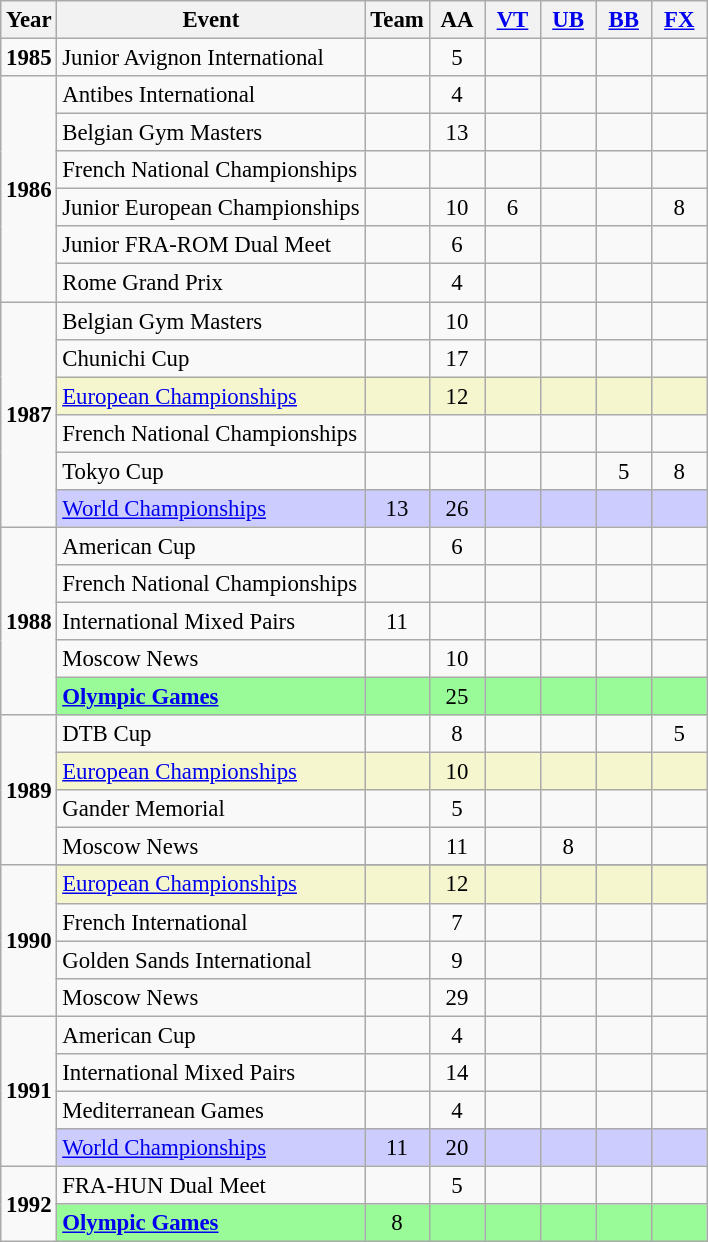<table class="wikitable" style="text-align:center; font-size:95%;">
<tr>
<th align=center>Year</th>
<th align=center>Event</th>
<th style="width:30px;">Team</th>
<th style="width:30px;">AA</th>
<th style="width:30px;"><a href='#'>VT</a></th>
<th style="width:30px;"><a href='#'>UB</a></th>
<th style="width:30px;"><a href='#'>BB</a></th>
<th style="width:30px;"><a href='#'>FX</a></th>
</tr>
<tr>
<td rowspan="1"><strong>1985</strong></td>
<td align=left>Junior Avignon International</td>
<td></td>
<td>5</td>
<td></td>
<td></td>
<td></td>
<td></td>
</tr>
<tr>
<td rowspan="6"><strong>1986</strong></td>
<td align=left>Antibes International</td>
<td></td>
<td>4</td>
<td></td>
<td></td>
<td></td>
<td></td>
</tr>
<tr>
<td align=left>Belgian Gym Masters</td>
<td></td>
<td>13</td>
<td></td>
<td></td>
<td></td>
<td></td>
</tr>
<tr>
<td align=left>French National Championships</td>
<td></td>
<td></td>
<td></td>
<td></td>
<td></td>
<td></td>
</tr>
<tr>
<td align=left>Junior European Championships</td>
<td></td>
<td>10</td>
<td>6</td>
<td></td>
<td></td>
<td>8</td>
</tr>
<tr>
<td align=left>Junior FRA-ROM Dual Meet</td>
<td></td>
<td>6</td>
<td></td>
<td></td>
<td></td>
<td></td>
</tr>
<tr>
<td align=left>Rome Grand Prix</td>
<td></td>
<td>4</td>
<td></td>
<td></td>
<td></td>
<td></td>
</tr>
<tr>
<td rowspan="6"><strong>1987</strong></td>
<td align=left>Belgian Gym Masters</td>
<td></td>
<td>10</td>
<td></td>
<td></td>
<td></td>
<td></td>
</tr>
<tr>
<td align=left>Chunichi Cup</td>
<td></td>
<td>17</td>
<td></td>
<td></td>
<td></td>
<td></td>
</tr>
<tr bgcolor=#F5F6CE>
<td align=left><a href='#'>European Championships</a></td>
<td></td>
<td>12</td>
<td></td>
<td></td>
<td></td>
<td></td>
</tr>
<tr>
<td align=left>French National Championships</td>
<td></td>
<td></td>
<td></td>
<td></td>
<td></td>
<td></td>
</tr>
<tr>
<td align=left>Tokyo Cup</td>
<td></td>
<td></td>
<td></td>
<td></td>
<td>5</td>
<td>8</td>
</tr>
<tr bgcolor=#CCCCFF>
<td align=left><a href='#'>World Championships</a></td>
<td>13</td>
<td>26</td>
<td></td>
<td></td>
<td></td>
<td></td>
</tr>
<tr>
<td rowspan="5"><strong>1988</strong></td>
<td align=left>American Cup</td>
<td></td>
<td>6</td>
<td></td>
<td></td>
<td></td>
<td></td>
</tr>
<tr>
<td align=left>French National Championships</td>
<td></td>
<td></td>
<td></td>
<td></td>
<td></td>
<td></td>
</tr>
<tr>
<td align=left>International Mixed Pairs</td>
<td>11</td>
<td></td>
<td></td>
<td></td>
<td></td>
<td></td>
</tr>
<tr>
<td align=left>Moscow News</td>
<td></td>
<td>10</td>
<td></td>
<td></td>
<td></td>
<td></td>
</tr>
<tr bgcolor=98FB98>
<td align=left><strong><a href='#'>Olympic Games</a></strong></td>
<td></td>
<td>25</td>
<td></td>
<td></td>
<td></td>
<td></td>
</tr>
<tr>
<td rowspan="4"><strong>1989</strong></td>
<td align=left>DTB Cup</td>
<td></td>
<td>8</td>
<td></td>
<td></td>
<td></td>
<td>5</td>
</tr>
<tr bgcolor=#F5F6CE>
<td align=left><a href='#'>European Championships</a></td>
<td></td>
<td>10</td>
<td></td>
<td></td>
<td></td>
<td></td>
</tr>
<tr>
<td align=left>Gander Memorial</td>
<td></td>
<td>5</td>
<td></td>
<td></td>
<td></td>
<td></td>
</tr>
<tr>
<td align=left>Moscow News</td>
<td></td>
<td>11</td>
<td></td>
<td>8</td>
<td></td>
<td></td>
</tr>
<tr>
<td rowspan="5"><strong>1990</strong></td>
</tr>
<tr bgcolor=#F5F6CE>
<td align=left><a href='#'>European Championships</a></td>
<td></td>
<td>12</td>
<td></td>
<td></td>
<td></td>
<td></td>
</tr>
<tr>
<td align=left>French International</td>
<td></td>
<td>7</td>
<td></td>
<td></td>
<td></td>
<td></td>
</tr>
<tr>
<td align=left>Golden Sands International</td>
<td></td>
<td>9</td>
<td></td>
<td></td>
<td></td>
<td></td>
</tr>
<tr>
<td align=left>Moscow News</td>
<td></td>
<td>29</td>
<td></td>
<td></td>
<td></td>
<td></td>
</tr>
<tr>
<td rowspan="4"><strong>1991</strong></td>
<td align=left>American Cup</td>
<td></td>
<td>4</td>
<td></td>
<td></td>
<td></td>
<td></td>
</tr>
<tr>
<td align=left>International Mixed Pairs</td>
<td></td>
<td>14</td>
<td></td>
<td></td>
<td></td>
<td></td>
</tr>
<tr>
<td align=left>Mediterranean Games</td>
<td></td>
<td>4</td>
<td></td>
<td></td>
<td></td>
<td></td>
</tr>
<tr bgcolor=#CCCCFF>
<td align=left><a href='#'>World Championships</a></td>
<td>11</td>
<td>20</td>
<td></td>
<td></td>
<td></td>
<td></td>
</tr>
<tr>
<td rowspan="2"><strong>1992</strong></td>
<td align=left>FRA-HUN Dual Meet</td>
<td></td>
<td>5</td>
<td></td>
<td></td>
<td></td>
<td></td>
</tr>
<tr bgcolor=98FB98>
<td align=left><strong><a href='#'>Olympic Games</a></strong></td>
<td>8</td>
<td></td>
<td></td>
<td></td>
<td></td>
<td></td>
</tr>
</table>
